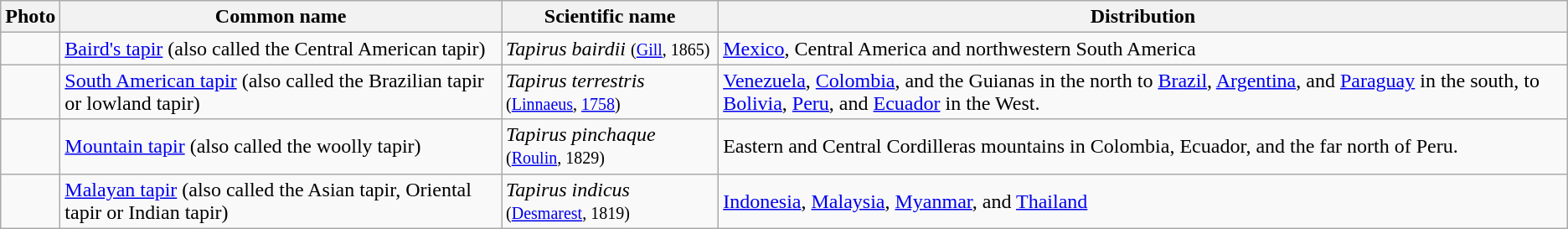<table class="wikitable">
<tr>
<th>Photo</th>
<th>Common name</th>
<th>Scientific name</th>
<th>Distribution</th>
</tr>
<tr>
<td></td>
<td><a href='#'>Baird's tapir</a> (also called the Central American tapir)</td>
<td><em>Tapirus bairdii</em> <small>(<a href='#'>Gill</a>, 1865)</small></td>
<td><a href='#'>Mexico</a>, Central America and northwestern South America</td>
</tr>
<tr>
<td></td>
<td><a href='#'>South American tapir</a> (also called the Brazilian tapir or lowland tapir)</td>
<td><em>Tapirus terrestris</em> <small>(<a href='#'>Linnaeus</a>, <a href='#'>1758</a>)</small></td>
<td><a href='#'>Venezuela</a>, <a href='#'>Colombia</a>, and the Guianas in the north to <a href='#'>Brazil</a>, <a href='#'>Argentina</a>, and <a href='#'>Paraguay</a> in the south, to <a href='#'>Bolivia</a>, <a href='#'>Peru</a>, and <a href='#'>Ecuador</a> in the West.</td>
</tr>
<tr>
<td></td>
<td><a href='#'>Mountain tapir</a> (also called the woolly tapir)</td>
<td><em>Tapirus pinchaque</em> <small>(<a href='#'>Roulin</a>, 1829)</small></td>
<td>Eastern and Central Cordilleras mountains in Colombia, Ecuador, and the far north of Peru.</td>
</tr>
<tr>
<td></td>
<td><a href='#'>Malayan tapir</a> (also called the Asian tapir, Oriental tapir or Indian tapir)</td>
<td><em>Tapirus indicus</em> <small>(<a href='#'>Desmarest</a>, 1819)</small></td>
<td><a href='#'>Indonesia</a>, <a href='#'>Malaysia</a>, <a href='#'>Myanmar</a>, and <a href='#'>Thailand</a></td>
</tr>
</table>
